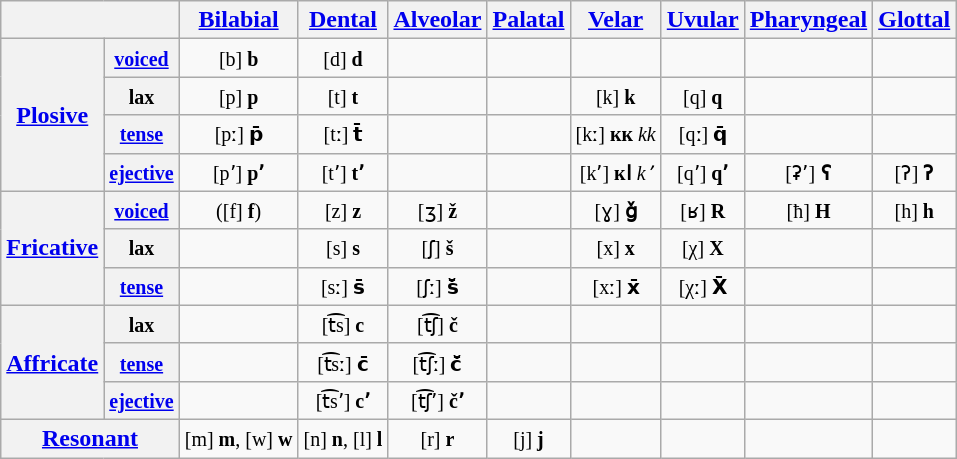<table class="wikitable" style="text-align:center">
<tr>
<th colspan="2"></th>
<th><a href='#'>Bilabial</a></th>
<th><a href='#'>Dental</a></th>
<th><a href='#'>Alveolar</a></th>
<th><a href='#'>Palatal</a></th>
<th><a href='#'>Velar</a></th>
<th><a href='#'>Uvular</a></th>
<th><a href='#'>Pharyngeal</a></th>
<th><a href='#'>Glottal</a></th>
</tr>
<tr>
<th rowspan="4"><a href='#'>Plosive</a></th>
<th><small><a href='#'>voiced</a></small></th>
<td><small>[b] <strong>b</strong></small></td>
<td><small>[d] <strong>d</strong></small></td>
<td></td>
<td></td>
<td></td>
<td></td>
<td></td>
<td></td>
</tr>
<tr>
<th><small>lax</small></th>
<td><small>[p] <strong>p</strong></small></td>
<td><small>[t] <strong>t</strong></small></td>
<td></td>
<td></td>
<td><small>[k] <strong>k</strong></small></td>
<td><small>[q] <strong>q</strong></small></td>
<td></td>
<td></td>
</tr>
<tr>
<th><small><a href='#'>tense</a></small></th>
<td><small>[pː] <strong>p̄</strong></small></td>
<td><small>[tː] <strong>t̄</strong></small></td>
<td></td>
<td></td>
<td><small>[kː] <strong>кк</strong> <em>kk</em></small></td>
<td><small>[qː] <strong>q̄</strong></small></td>
<td></td>
<td></td>
</tr>
<tr>
<th><small><a href='#'>ejective</a></small></th>
<td><small>[pʼ] <strong>pʼ</strong></small></td>
<td><small>[tʼ] <strong>tʼ</strong></small></td>
<td></td>
<td></td>
<td><small>[kʼ] <strong>кӏ</strong> <em>kʼ</em></small></td>
<td><small>[qʼ] <strong>qʼ</strong></small></td>
<td><small>[ʡʼ]</small> <small><strong>ʕ</strong></small></td>
<td><small>[ʔ] <strong>ʔ</strong></small></td>
</tr>
<tr>
<th rowspan="3"><a href='#'>Fricative</a></th>
<th><small><a href='#'>voiced</a></small></th>
<td><small>([f] <strong>f</strong>)</small></td>
<td><small>[z] <strong>z</strong></small></td>
<td><small>[ʒ] <strong>ž</strong></small></td>
<td></td>
<td><small>[ɣ] <strong>ǧ</strong></small></td>
<td><small>[ʁ] <strong>R</strong></small></td>
<td><small>[ħ] <strong>H</strong></small></td>
<td><small>[h] <strong>h</strong></small></td>
</tr>
<tr>
<th><small>lax</small></th>
<td></td>
<td><small>[s] <strong>s</strong></small></td>
<td><small>[ʃ] <strong>š</strong></small></td>
<td></td>
<td><small>[x] <strong>x</strong></small></td>
<td><small>[χ] <strong>X</strong></small></td>
<td></td>
<td></td>
</tr>
<tr>
<th><small><a href='#'>tense</a></small></th>
<td></td>
<td><small>[sː] <strong>s̄</strong></small></td>
<td><small>[ʃː] <strong>s̄̌</strong></small></td>
<td></td>
<td><small>[xː] <strong>x̄</strong></small></td>
<td><small>[χː] <strong>X̄</strong></small></td>
<td></td>
<td></td>
</tr>
<tr>
<th rowspan="3"><a href='#'>Affricate</a></th>
<th><small>lax</small></th>
<td></td>
<td><small>[t͡s] <strong>c</strong></small></td>
<td><small>[t͡ʃ] <strong>č</strong></small></td>
<td></td>
<td></td>
<td></td>
<td></td>
<td></td>
</tr>
<tr>
<th><small><a href='#'>tense</a></small></th>
<td></td>
<td><small>[t͡sː] <strong>c̄</strong></small></td>
<td><small>[t͡ʃː] <strong>c̄̌</strong></small></td>
<td></td>
<td></td>
<td></td>
<td></td>
<td></td>
</tr>
<tr>
<th><small><a href='#'>ejective</a></small></th>
<td></td>
<td><small>[t͡sʼ] <strong>cʼ</strong></small></td>
<td><small>[t͡ʃʼ] <strong>čʼ</strong></small></td>
<td></td>
<td></td>
<td></td>
<td></td>
<td></td>
</tr>
<tr>
<th colspan="2"><a href='#'>Resonant</a></th>
<td><small>[m] <strong>m</strong>, [w] <strong>w</strong></small></td>
<td><small>[n] <strong>n</strong>, [l] <strong>l</strong></small></td>
<td><small>[r] <strong>r</strong></small></td>
<td><small>[j] <strong>j</strong></small></td>
<td></td>
<td></td>
<td></td>
<td></td>
</tr>
</table>
